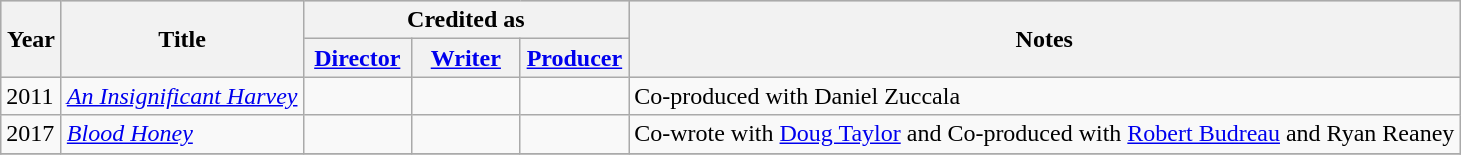<table class="wikitable">
<tr style="background:#ccc; text-align:center;">
<th rowspan="2" style="width:33px;">Year</th>
<th rowspan="2">Title</th>
<th colspan="3">Credited as</th>
<th rowspan="2">Notes</th>
</tr>
<tr>
<th width=65><a href='#'>Director</a></th>
<th width=65><a href='#'>Writer</a></th>
<th width=65><a href='#'>Producer</a></th>
</tr>
<tr>
<td>2011</td>
<td><em><a href='#'>An Insignificant Harvey</a></em></td>
<td></td>
<td></td>
<td></td>
<td>Co-produced with Daniel Zuccala</td>
</tr>
<tr>
<td>2017</td>
<td><em><a href='#'>Blood Honey</a></em></td>
<td></td>
<td></td>
<td></td>
<td>Co-wrote with <a href='#'>Doug Taylor</a> and Co-produced with  <a href='#'>Robert Budreau</a> and  Ryan Reaney</td>
</tr>
<tr>
</tr>
</table>
